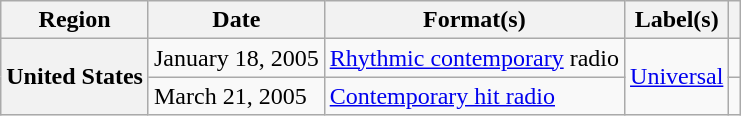<table class="wikitable plainrowheaders">
<tr>
<th scope="col">Region</th>
<th scope="col">Date</th>
<th scope="col">Format(s)</th>
<th scope="col">Label(s)</th>
<th scope="col"></th>
</tr>
<tr>
<th scope="row" rowspan="2">United States</th>
<td>January 18, 2005</td>
<td><a href='#'>Rhythmic contemporary</a> radio</td>
<td rowspan="2"><a href='#'>Universal</a></td>
<td></td>
</tr>
<tr>
<td>March 21, 2005</td>
<td><a href='#'>Contemporary hit radio</a></td>
<td></td>
</tr>
</table>
